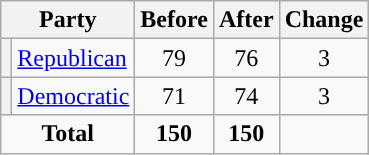<table class="wikitable" style="text-align:center;">
<tr>
<th colspan="2">Party</th>
<th>Before</th>
<th>After</th>
<th>Change</th>
</tr>
<tr>
<th style="background-color:"></th>
<td style="text-align:left;"><a href='#'>Republican</a></td>
<td>79</td>
<td>76</td>
<td> 3</td>
</tr>
<tr>
<th style="background-color:"></th>
<td style="text-align:left;"><a href='#'>Democratic</a></td>
<td>71</td>
<td>74</td>
<td> 3</td>
</tr>
<tr>
<td colspan="2"><strong>Total</strong></td>
<td><strong>150</strong></td>
<td><strong>150</strong></td>
<td></td>
</tr>
</table>
